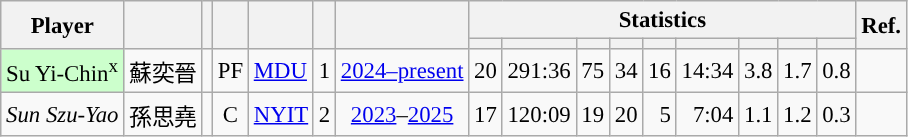<table class="wikitable sortable" style="font-size:95%; text-align:right;">
<tr>
<th rowspan="2">Player</th>
<th rowspan="2"></th>
<th rowspan="2"></th>
<th rowspan="2"></th>
<th rowspan="2"></th>
<th rowspan="2"></th>
<th rowspan="2"></th>
<th colspan="9">Statistics</th>
<th rowspan="2">Ref.</th>
</tr>
<tr>
<th></th>
<th></th>
<th></th>
<th></th>
<th></th>
<th></th>
<th></th>
<th></th>
<th></th>
</tr>
<tr>
<td align="left" bgcolor="#CCFFCC">Su Yi-Chin<sup>x</sup></td>
<td align="left">蘇奕晉</td>
<td align="center"></td>
<td align="center">PF</td>
<td align="left"><a href='#'>MDU</a></td>
<td align="center">1</td>
<td align="center"><a href='#'>2024–present</a></td>
<td>20</td>
<td>291:36</td>
<td>75</td>
<td>34</td>
<td>16</td>
<td>14:34</td>
<td>3.8</td>
<td>1.7</td>
<td>0.8</td>
<td align="center"></td>
</tr>
<tr>
<td align="left"><em>Sun Szu-Yao</em></td>
<td align="left">孫思堯</td>
<td align="center"></td>
<td align="center">C</td>
<td align="left"><a href='#'>NYIT</a></td>
<td align="center">2</td>
<td align="center"><a href='#'>2023</a>–<a href='#'>2025</a></td>
<td>17</td>
<td>120:09</td>
<td>19</td>
<td>20</td>
<td>5</td>
<td>7:04</td>
<td>1.1</td>
<td>1.2</td>
<td>0.3</td>
<td align="center"></td>
</tr>
</table>
